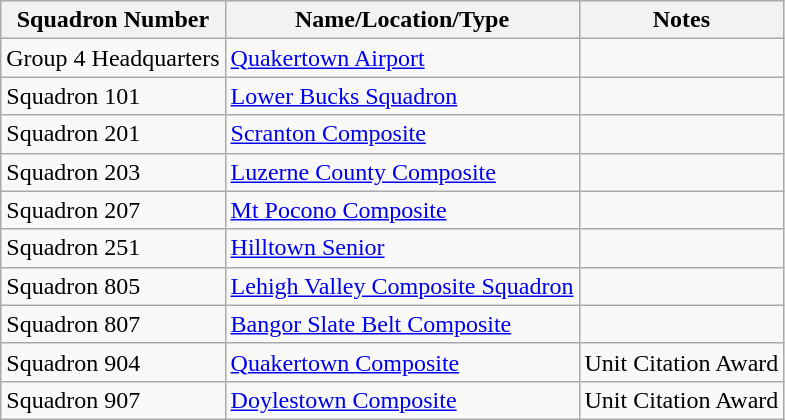<table class="wikitable">
<tr>
<th>Squadron Number</th>
<th>Name/Location/Type</th>
<th>Notes</th>
</tr>
<tr>
<td>Group 4 Headquarters</td>
<td><a href='#'>Quakertown Airport</a></td>
<td></td>
</tr>
<tr>
<td>Squadron 101</td>
<td><a href='#'>Lower Bucks Squadron</a></td>
<td></td>
</tr>
<tr>
<td>Squadron 201</td>
<td><a href='#'>Scranton Composite</a></td>
<td></td>
</tr>
<tr>
<td>Squadron 203</td>
<td><a href='#'>Luzerne County Composite</a></td>
<td></td>
</tr>
<tr>
<td>Squadron 207</td>
<td><a href='#'>Mt Pocono Composite</a></td>
<td></td>
</tr>
<tr>
<td>Squadron 251</td>
<td><a href='#'>Hilltown Senior</a></td>
<td></td>
</tr>
<tr>
<td>Squadron 805</td>
<td><a href='#'>Lehigh Valley Composite Squadron</a></td>
<td></td>
</tr>
<tr>
<td>Squadron 807</td>
<td><a href='#'>Bangor Slate Belt Composite</a></td>
<td></td>
</tr>
<tr>
<td>Squadron 904</td>
<td><a href='#'>Quakertown Composite</a></td>
<td>Unit Citation Award </td>
</tr>
<tr>
<td>Squadron 907</td>
<td><a href='#'>Doylestown Composite</a></td>
<td>Unit Citation Award </td>
</tr>
</table>
